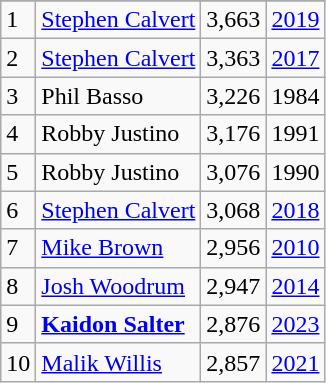<table class="wikitable">
<tr>
</tr>
<tr>
<td>1</td>
<td><a href='#'>Stephen Calvert</a></td>
<td>3,663</td>
<td><a href='#'>2019</a></td>
</tr>
<tr>
<td>2</td>
<td><a href='#'>Stephen Calvert</a></td>
<td>3,363</td>
<td><a href='#'>2017</a></td>
</tr>
<tr>
<td>3</td>
<td>Phil Basso</td>
<td>3,226</td>
<td>1984</td>
</tr>
<tr>
<td>4</td>
<td>Robby Justino</td>
<td>3,176</td>
<td>1991</td>
</tr>
<tr>
<td>5</td>
<td>Robby Justino</td>
<td>3,076</td>
<td>1990</td>
</tr>
<tr>
<td>6</td>
<td><a href='#'>Stephen Calvert</a></td>
<td>3,068</td>
<td><a href='#'>2018</a></td>
</tr>
<tr>
<td>7</td>
<td><a href='#'>Mike Brown</a></td>
<td>2,956</td>
<td><a href='#'>2010</a></td>
</tr>
<tr>
<td>8</td>
<td><a href='#'>Josh Woodrum</a></td>
<td>2,947</td>
<td><a href='#'>2014</a></td>
</tr>
<tr>
<td>9</td>
<td><strong><a href='#'>Kaidon Salter</a></strong></td>
<td>2,876</td>
<td><a href='#'>2023</a></td>
</tr>
<tr>
<td>10</td>
<td><a href='#'>Malik Willis</a></td>
<td>2,857</td>
<td><a href='#'>2021</a></td>
</tr>
</table>
